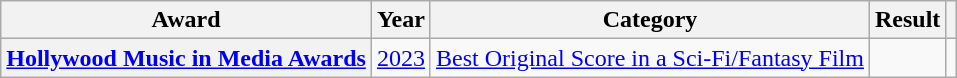<table class="wikitable sortable plainrowheaders">
<tr>
<th scope="col">Award</th>
<th scope="col">Year</th>
<th scope="col">Category</th>
<th scope="col">Result</th>
<th scope="col" class="unsortable"></th>
</tr>
<tr>
<th scope="row"><a href='#'>Hollywood Music in Media Awards</a></th>
<td><a href='#'>2023</a></td>
<td><a href='#'>Best Original Score in a Sci-Fi/Fantasy Film</a></td>
<td></td>
<td></td>
</tr>
</table>
